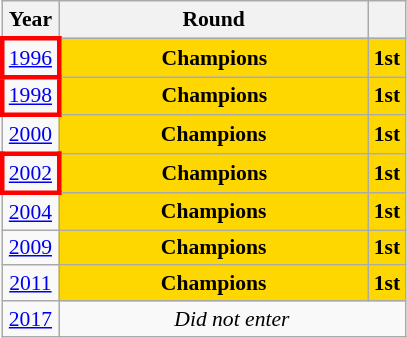<table class="wikitable" style="text-align: center; font-size:90%">
<tr>
<th>Year</th>
<th style="width:200px">Round</th>
<th></th>
</tr>
<tr>
<td style="border: 3px solid red"><a href='#'>1996</a></td>
<td bgcolor=Gold><strong>Champions</strong></td>
<td bgcolor=Gold><strong>1st</strong></td>
</tr>
<tr>
<td style="border: 3px solid red"><a href='#'>1998</a></td>
<td bgcolor=Gold><strong>Champions</strong></td>
<td bgcolor=Gold><strong>1st</strong></td>
</tr>
<tr>
<td><a href='#'>2000</a></td>
<td bgcolor=Gold><strong>Champions</strong></td>
<td bgcolor=Gold><strong>1st</strong></td>
</tr>
<tr>
<td style="border: 3px solid red"><a href='#'>2002</a></td>
<td bgcolor=Gold><strong>Champions</strong></td>
<td bgcolor=Gold><strong>1st</strong></td>
</tr>
<tr>
<td><a href='#'>2004</a></td>
<td bgcolor=Gold><strong>Champions</strong></td>
<td bgcolor=Gold><strong>1st</strong></td>
</tr>
<tr>
<td><a href='#'>2009</a></td>
<td bgcolor=Gold><strong>Champions</strong></td>
<td bgcolor=Gold><strong>1st</strong></td>
</tr>
<tr>
<td><a href='#'>2011</a></td>
<td bgcolor=Gold><strong>Champions</strong></td>
<td bgcolor=Gold><strong>1st</strong></td>
</tr>
<tr>
<td><a href='#'>2017</a></td>
<td colspan="2"><em>Did not enter</em></td>
</tr>
</table>
